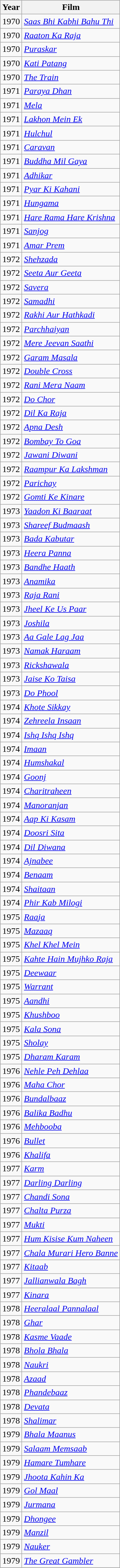<table class="wikitable sortable">
<tr>
<th>Year</th>
<th>Film</th>
</tr>
<tr>
<td>1970</td>
<td><em><a href='#'>Saas Bhi Kabhi Bahu Thi</a></em></td>
</tr>
<tr>
<td>1970</td>
<td><em><a href='#'>Raaton Ka Raja</a></em></td>
</tr>
<tr>
<td>1970</td>
<td><em><a href='#'>Puraskar</a></em></td>
</tr>
<tr>
<td>1970</td>
<td><em><a href='#'>Kati Patang</a></em></td>
</tr>
<tr>
<td>1970</td>
<td><em><a href='#'>The Train</a></em></td>
</tr>
<tr>
<td>1971</td>
<td><em><a href='#'>Paraya Dhan</a></em></td>
</tr>
<tr>
<td>1971</td>
<td><em><a href='#'>Mela</a></em></td>
</tr>
<tr>
<td>1971</td>
<td><em><a href='#'>Lakhon Mein Ek</a></em></td>
</tr>
<tr>
<td>1971</td>
<td><em><a href='#'>Hulchul</a></em></td>
</tr>
<tr>
<td>1971</td>
<td><em><a href='#'>Caravan</a></em></td>
</tr>
<tr>
<td>1971</td>
<td><em><a href='#'>Buddha Mil Gaya</a></em></td>
</tr>
<tr>
<td>1971</td>
<td><em><a href='#'>Adhikar</a></em></td>
</tr>
<tr>
<td>1971</td>
<td><em><a href='#'>Pyar Ki Kahani</a></em></td>
</tr>
<tr>
<td>1971</td>
<td><em><a href='#'>Hungama</a></em></td>
</tr>
<tr>
<td>1971</td>
<td><em><a href='#'>Hare Rama Hare Krishna</a></em></td>
</tr>
<tr>
<td>1971</td>
<td><em><a href='#'>Sanjog</a></em></td>
</tr>
<tr>
<td>1971</td>
<td><em><a href='#'>Amar Prem</a></em></td>
</tr>
<tr>
<td>1972</td>
<td><em><a href='#'>Shehzada</a></em></td>
</tr>
<tr>
<td>1972</td>
<td><em><a href='#'>Seeta Aur Geeta</a></em></td>
</tr>
<tr>
<td>1972</td>
<td><em><a href='#'>Savera</a></em></td>
</tr>
<tr>
<td>1972</td>
<td><em><a href='#'>Samadhi</a></em></td>
</tr>
<tr>
<td>1972</td>
<td><em><a href='#'>Rakhi Aur Hathkadi</a></em></td>
</tr>
<tr>
<td>1972</td>
<td><em><a href='#'>Parchhaiyan</a></em></td>
</tr>
<tr>
<td>1972</td>
<td><em><a href='#'>Mere Jeevan Saathi</a></em></td>
</tr>
<tr>
<td>1972</td>
<td><em><a href='#'>Garam Masala</a></em></td>
</tr>
<tr>
<td>1972</td>
<td><em><a href='#'>Double Cross</a></em></td>
</tr>
<tr>
<td>1972</td>
<td><em><a href='#'>Rani Mera Naam</a></em></td>
</tr>
<tr>
<td>1972</td>
<td><em><a href='#'>Do Chor</a></em></td>
</tr>
<tr>
<td>1972</td>
<td><em><a href='#'>Dil Ka Raja</a></em></td>
</tr>
<tr>
<td>1972</td>
<td><em><a href='#'>Apna Desh</a></em></td>
</tr>
<tr>
<td>1972</td>
<td><em><a href='#'>Bombay To Goa</a></em></td>
</tr>
<tr>
<td>1972</td>
<td><em><a href='#'>Jawani Diwani</a></em></td>
</tr>
<tr>
<td>1972</td>
<td><em><a href='#'>Raampur Ka Lakshman</a></em></td>
</tr>
<tr>
<td>1972</td>
<td><em><a href='#'>Parichay</a></em></td>
</tr>
<tr>
<td>1972</td>
<td><em><a href='#'>Gomti Ke Kinare</a></em></td>
</tr>
<tr 1973.     Mere jeevan saathi>
<td>1973</td>
<td><em><a href='#'>Yaadon Ki Baaraat</a></em></td>
</tr>
<tr>
<td>1973</td>
<td><em><a href='#'>Shareef Budmaash</a></em></td>
</tr>
<tr>
<td>1973</td>
<td><em><a href='#'>Bada Kabutar</a></em></td>
</tr>
<tr>
<td>1973</td>
<td><em><a href='#'>Heera Panna</a></em></td>
</tr>
<tr>
<td>1973</td>
<td><em><a href='#'>Bandhe Haath</a></em></td>
</tr>
<tr>
<td>1973</td>
<td><em><a href='#'>Anamika</a></em></td>
</tr>
<tr>
<td>1973</td>
<td><em><a href='#'>Raja Rani</a></em></td>
</tr>
<tr>
<td>1973</td>
<td><em><a href='#'>Jheel Ke Us Paar</a></em></td>
</tr>
<tr>
<td>1973</td>
<td><em><a href='#'>Joshila</a></em></td>
</tr>
<tr>
<td>1973</td>
<td><em><a href='#'>Aa Gale Lag Jaa</a></em></td>
</tr>
<tr>
<td>1973</td>
<td><em><a href='#'>Namak Haraam</a></em></td>
</tr>
<tr>
<td>1973</td>
<td><em><a href='#'>Rickshawala</a></em></td>
</tr>
<tr>
<td>1973</td>
<td><em><a href='#'>Jaise Ko Taisa</a></em></td>
</tr>
<tr>
<td>1973</td>
<td><em><a href='#'>Do Phool</a></em></td>
</tr>
<tr>
<td>1974</td>
<td><em><a href='#'>Khote Sikkay</a></em></td>
</tr>
<tr>
<td>1974</td>
<td><em><a href='#'>Zehreela Insaan</a></em></td>
</tr>
<tr>
<td>1974</td>
<td><em><a href='#'>Ishq Ishq Ishq</a></em></td>
</tr>
<tr>
<td>1974</td>
<td><em><a href='#'>Imaan</a></em></td>
</tr>
<tr>
<td>1974</td>
<td><em><a href='#'>Humshakal</a></em></td>
</tr>
<tr>
<td>1974</td>
<td><em><a href='#'>Goonj</a></em></td>
</tr>
<tr>
<td>1974</td>
<td><em><a href='#'>Charitraheen</a></em></td>
</tr>
<tr>
<td>1974</td>
<td><em><a href='#'>Manoranjan</a></em></td>
</tr>
<tr>
<td>1974</td>
<td><em><a href='#'>Aap Ki Kasam</a></em></td>
</tr>
<tr>
<td>1974</td>
<td><em><a href='#'>Doosri Sita</a></em></td>
</tr>
<tr>
<td>1974</td>
<td><em><a href='#'>Dil Diwana</a></em></td>
</tr>
<tr>
<td>1974</td>
<td><em><a href='#'>Ajnabee</a></em></td>
</tr>
<tr>
<td>1974</td>
<td><em><a href='#'>Benaam</a></em></td>
</tr>
<tr>
<td>1974</td>
<td><em><a href='#'>Shaitaan</a></em></td>
</tr>
<tr>
<td>1974</td>
<td><em><a href='#'>Phir Kab Milogi</a></em></td>
</tr>
<tr 1974-‘ Madhosh>
<td>1975</td>
<td><em><a href='#'>Raaja</a></em></td>
</tr>
<tr>
<td>1975</td>
<td><em><a href='#'>Mazaaq</a></em></td>
</tr>
<tr>
<td>1975</td>
<td><em><a href='#'>Khel Khel Mein</a></em></td>
</tr>
<tr>
<td>1975</td>
<td><em><a href='#'>Kahte Hain Mujhko Raja</a></em></td>
</tr>
<tr>
<td>1975</td>
<td><em><a href='#'>Deewaar</a></em></td>
</tr>
<tr>
<td>1975</td>
<td><em><a href='#'>Warrant</a></em></td>
</tr>
<tr>
<td>1975</td>
<td><em><a href='#'>Aandhi</a></em></td>
</tr>
<tr>
<td>1975</td>
<td><em><a href='#'>Khushboo</a></em></td>
</tr>
<tr>
<td>1975</td>
<td><em><a href='#'>Kala Sona</a></em></td>
</tr>
<tr>
<td>1975</td>
<td><em><a href='#'>Sholay</a></em></td>
</tr>
<tr>
<td>1975</td>
<td><em><a href='#'>Dharam Karam</a></em></td>
</tr>
<tr>
<td>1976</td>
<td><em><a href='#'>Nehle Peh Dehlaa</a></em></td>
</tr>
<tr>
<td>1976</td>
<td><em><a href='#'>Maha Chor</a></em></td>
</tr>
<tr>
<td>1976</td>
<td><em><a href='#'>Bundalbaaz</a></em></td>
</tr>
<tr>
<td>1976</td>
<td><em><a href='#'>Balika Badhu</a></em></td>
</tr>
<tr>
<td>1976</td>
<td><em><a href='#'>Mehbooba</a></em></td>
</tr>
<tr>
<td>1976</td>
<td><em><a href='#'>Bullet</a></em></td>
</tr>
<tr>
<td>1976</td>
<td><em><a href='#'>Khalifa</a></em></td>
</tr>
<tr>
<td>1977</td>
<td><em><a href='#'>Karm</a></em></td>
</tr>
<tr>
<td>1977</td>
<td><em><a href='#'>Darling Darling</a></em></td>
</tr>
<tr>
<td>1977</td>
<td><em><a href='#'>Chandi Sona</a></em></td>
</tr>
<tr>
<td>1977</td>
<td><em><a href='#'>Chalta Purza</a></em></td>
</tr>
<tr>
<td>1977</td>
<td><em><a href='#'>Mukti</a></em></td>
</tr>
<tr>
<td>1977</td>
<td><em><a href='#'>Hum Kisise Kum Naheen</a></em></td>
</tr>
<tr>
<td>1977</td>
<td><em><a href='#'>Chala Murari Hero Banne</a></em></td>
</tr>
<tr>
<td>1977</td>
<td><em><a href='#'>Kitaab</a></em></td>
</tr>
<tr>
<td>1977</td>
<td><em><a href='#'>Jallianwala Bagh</a></em></td>
</tr>
<tr>
<td>1977</td>
<td><em><a href='#'>Kinara</a></em></td>
</tr>
<tr>
<td>1978</td>
<td><em><a href='#'>Heeralaal Pannalaal</a></em></td>
</tr>
<tr>
<td>1978</td>
<td><em><a href='#'>Ghar</a></em></td>
</tr>
<tr>
<td>1978</td>
<td><em><a href='#'>Kasme Vaade</a></em></td>
</tr>
<tr>
<td>1978</td>
<td><em><a href='#'>Bhola Bhala</a></em></td>
</tr>
<tr>
<td>1978</td>
<td><em><a href='#'>Naukri</a></em></td>
</tr>
<tr>
<td>1978</td>
<td><em><a href='#'>Azaad</a></em></td>
</tr>
<tr>
<td>1978</td>
<td><em><a href='#'>Phandebaaz</a></em></td>
</tr>
<tr>
<td>1978</td>
<td><em><a href='#'>Devata</a></em></td>
</tr>
<tr>
<td>1978</td>
<td><em><a href='#'>Shalimar</a></em></td>
</tr>
<tr>
<td>1979</td>
<td><em><a href='#'>Bhala Maanus</a></em></td>
</tr>
<tr>
<td>1979</td>
<td><em><a href='#'>Salaam Memsaab</a></em></td>
</tr>
<tr>
<td>1979</td>
<td><em><a href='#'>Hamare Tumhare</a></em></td>
</tr>
<tr>
<td>1979</td>
<td><em><a href='#'>Jhoota Kahin Ka</a></em></td>
</tr>
<tr>
<td>1979</td>
<td><em><a href='#'>Gol Maal</a></em></td>
</tr>
<tr>
<td>1979</td>
<td><em><a href='#'>Jurmana</a></em></td>
</tr>
<tr>
<td>1979</td>
<td><em><a href='#'>Dhongee</a></em></td>
</tr>
<tr>
<td>1979</td>
<td><em><a href='#'>Manzil</a></em></td>
</tr>
<tr>
<td>1979</td>
<td><em><a href='#'>Nauker</a></em></td>
</tr>
<tr>
<td>1979</td>
<td><em><a href='#'>The Great Gambler</a></em></td>
</tr>
<tr>
</tr>
</table>
